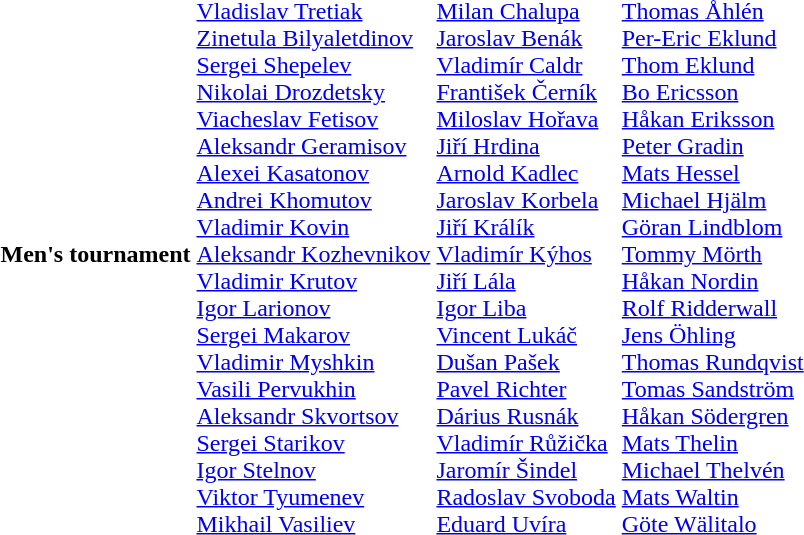<table>
<tr>
<th scope=row>Men's tournament<br></th>
<td><br><a href='#'>Vladislav Tretiak</a><br><a href='#'>Zinetula Bilyaletdinov</a><br><a href='#'>Sergei Shepelev</a><br><a href='#'>Nikolai Drozdetsky</a><br><a href='#'>Viacheslav Fetisov</a><br><a href='#'>Aleksandr Geramisov</a><br><a href='#'>Alexei Kasatonov</a><br><a href='#'>Andrei Khomutov</a><br><a href='#'>Vladimir Kovin</a><br><a href='#'>Aleksandr Kozhevnikov</a><br><a href='#'>Vladimir Krutov</a><br><a href='#'>Igor Larionov</a><br><a href='#'>Sergei Makarov</a><br><a href='#'>Vladimir Myshkin</a><br><a href='#'>Vasili Pervukhin</a><br><a href='#'>Aleksandr Skvortsov</a><br><a href='#'>Sergei Starikov</a><br><a href='#'>Igor Stelnov</a><br><a href='#'>Viktor Tyumenev</a><br><a href='#'>Mikhail Vasiliev</a></td>
<td><br><a href='#'>Milan Chalupa</a><br><a href='#'>Jaroslav Benák</a><br><a href='#'>Vladimír Caldr</a><br><a href='#'>František Černík</a><br><a href='#'>Miloslav Hořava</a><br><a href='#'>Jiří Hrdina</a><br><a href='#'>Arnold Kadlec</a><br><a href='#'>Jaroslav Korbela</a><br><a href='#'>Jiří Králík</a><br><a href='#'>Vladimír Kýhos</a><br><a href='#'>Jiří Lála</a><br><a href='#'>Igor Liba</a><br><a href='#'>Vincent Lukáč</a><br><a href='#'>Dušan Pašek</a><br><a href='#'>Pavel Richter</a><br><a href='#'>Dárius Rusnák</a><br><a href='#'>Vladimír Růžička</a><br><a href='#'>Jaromír Šindel</a><br><a href='#'>Radoslav Svoboda</a><br><a href='#'>Eduard Uvíra</a></td>
<td><br><a href='#'>Thomas Åhlén</a><br> <a href='#'>Per-Eric Eklund</a><br><a href='#'>Thom Eklund</a><br><a href='#'>Bo Ericsson</a><br><a href='#'>Håkan Eriksson</a><br><a href='#'>Peter Gradin</a><br><a href='#'>Mats Hessel</a><br><a href='#'>Michael Hjälm</a><br><a href='#'>Göran Lindblom</a><br><a href='#'>Tommy Mörth</a><br><a href='#'>Håkan Nordin</a><br><a href='#'>Rolf Ridderwall</a><br><a href='#'>Jens Öhling</a><br><a href='#'>Thomas Rundqvist</a><br><a href='#'>Tomas Sandström</a><br><a href='#'>Håkan Södergren</a><br><a href='#'>Mats Thelin</a><br><a href='#'>Michael Thelvén</a><br><a href='#'>Mats Waltin</a><br><a href='#'>Göte Wälitalo</a></td>
</tr>
</table>
